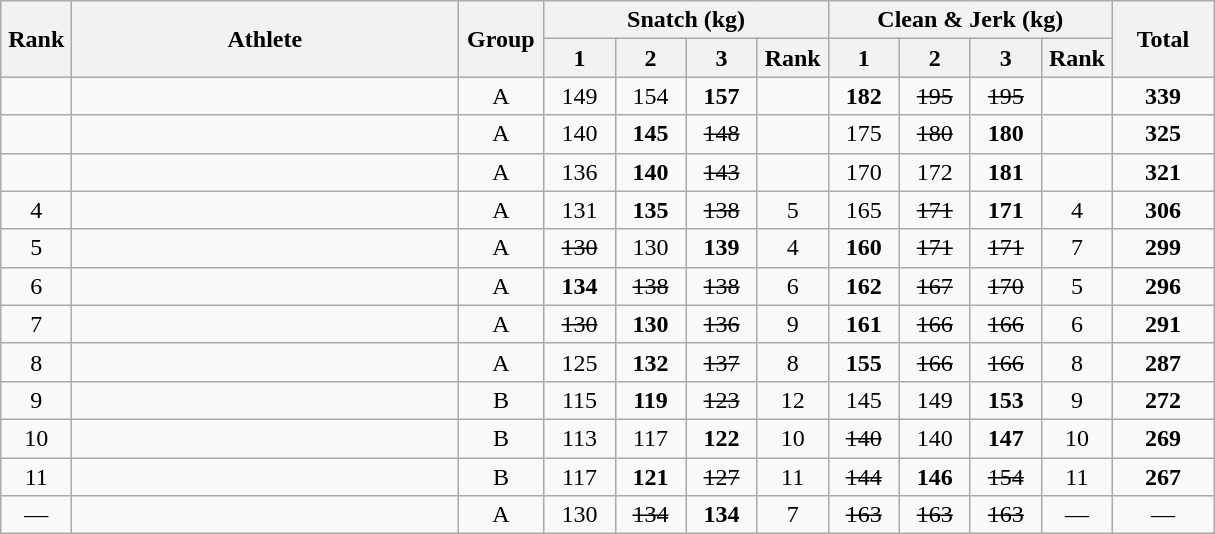<table class = "wikitable" style="text-align:center;">
<tr>
<th rowspan=2 width=40>Rank</th>
<th rowspan=2 width=250>Athlete</th>
<th rowspan=2 width=50>Group</th>
<th colspan=4>Snatch (kg)</th>
<th colspan=4>Clean & Jerk (kg)</th>
<th rowspan=2 width=60>Total</th>
</tr>
<tr>
<th width=40>1</th>
<th width=40>2</th>
<th width=40>3</th>
<th width=40>Rank</th>
<th width=40>1</th>
<th width=40>2</th>
<th width=40>3</th>
<th width=40>Rank</th>
</tr>
<tr>
<td></td>
<td align=left></td>
<td>A</td>
<td>149</td>
<td>154</td>
<td><strong>157</strong></td>
<td></td>
<td><strong>182</strong></td>
<td><s>195</s></td>
<td><s>195</s></td>
<td></td>
<td><strong>339</strong></td>
</tr>
<tr>
<td></td>
<td align=left></td>
<td>A</td>
<td>140</td>
<td><strong>145</strong></td>
<td><s>148</s></td>
<td></td>
<td>175</td>
<td><s>180</s></td>
<td><strong>180</strong></td>
<td></td>
<td><strong>325</strong></td>
</tr>
<tr>
<td></td>
<td align=left></td>
<td>A</td>
<td>136</td>
<td><strong>140</strong></td>
<td><s>143</s></td>
<td></td>
<td>170</td>
<td>172</td>
<td><strong>181</strong></td>
<td></td>
<td><strong>321</strong></td>
</tr>
<tr>
<td>4</td>
<td align=left></td>
<td>A</td>
<td>131</td>
<td><strong>135</strong></td>
<td><s>138</s></td>
<td>5</td>
<td>165</td>
<td><s>171</s></td>
<td><strong>171</strong></td>
<td>4</td>
<td><strong>306</strong></td>
</tr>
<tr>
<td>5</td>
<td align=left></td>
<td>A</td>
<td><s>130</s></td>
<td>130</td>
<td><strong>139</strong></td>
<td>4</td>
<td><strong>160</strong></td>
<td><s>171</s></td>
<td><s>171</s></td>
<td>7</td>
<td><strong>299</strong></td>
</tr>
<tr>
<td>6</td>
<td align=left></td>
<td>A</td>
<td><strong>134</strong></td>
<td><s>138</s></td>
<td><s>138</s></td>
<td>6</td>
<td><strong>162</strong></td>
<td><s>167</s></td>
<td><s>170</s></td>
<td>5</td>
<td><strong>296</strong></td>
</tr>
<tr>
<td>7</td>
<td align=left></td>
<td>A</td>
<td><s>130</s></td>
<td><strong>130</strong></td>
<td><s>136</s></td>
<td>9</td>
<td><strong>161</strong></td>
<td><s>166</s></td>
<td><s>166</s></td>
<td>6</td>
<td><strong>291</strong></td>
</tr>
<tr>
<td>8</td>
<td align=left></td>
<td>A</td>
<td>125</td>
<td><strong>132</strong></td>
<td><s>137</s></td>
<td>8</td>
<td><strong>155</strong></td>
<td><s>166</s></td>
<td><s>166</s></td>
<td>8</td>
<td><strong>287</strong></td>
</tr>
<tr>
<td>9</td>
<td align=left></td>
<td>B</td>
<td>115</td>
<td><strong>119</strong></td>
<td><s>123</s></td>
<td>12</td>
<td>145</td>
<td>149</td>
<td><strong>153</strong></td>
<td>9</td>
<td><strong>272</strong></td>
</tr>
<tr>
<td>10</td>
<td align=left></td>
<td>B</td>
<td>113</td>
<td>117</td>
<td><strong>122</strong></td>
<td>10</td>
<td><s>140</s></td>
<td>140</td>
<td><strong>147</strong></td>
<td>10</td>
<td><strong>269</strong></td>
</tr>
<tr>
<td>11</td>
<td align=left></td>
<td>B</td>
<td>117</td>
<td><strong>121</strong></td>
<td><s>127</s></td>
<td>11</td>
<td><s>144</s></td>
<td><strong>146</strong></td>
<td><s>154</s></td>
<td>11</td>
<td><strong>267</strong></td>
</tr>
<tr>
<td>—</td>
<td align=left></td>
<td>A</td>
<td>130</td>
<td><s>134</s></td>
<td><strong>134</strong></td>
<td>7</td>
<td><s>163</s></td>
<td><s>163</s></td>
<td><s>163</s></td>
<td>—</td>
<td>—</td>
</tr>
</table>
